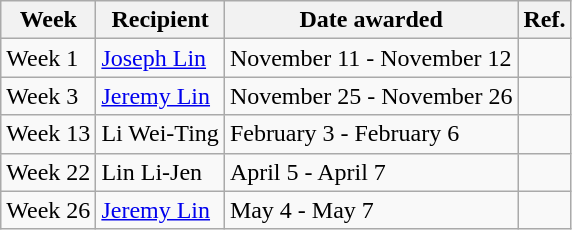<table class="wikitable">
<tr>
<th>Week</th>
<th>Recipient</th>
<th>Date awarded</th>
<th>Ref.</th>
</tr>
<tr>
<td>Week 1</td>
<td><a href='#'>Joseph Lin</a></td>
<td>November 11 - November 12</td>
<td></td>
</tr>
<tr>
<td>Week 3</td>
<td><a href='#'>Jeremy Lin</a></td>
<td>November 25 - November 26</td>
<td></td>
</tr>
<tr>
<td>Week 13</td>
<td>Li Wei-Ting</td>
<td>February 3 - February 6</td>
<td></td>
</tr>
<tr>
<td>Week 22</td>
<td>Lin Li-Jen</td>
<td>April 5 - April 7</td>
<td></td>
</tr>
<tr>
<td>Week 26</td>
<td><a href='#'>Jeremy Lin</a></td>
<td>May 4 - May 7</td>
<td></td>
</tr>
</table>
